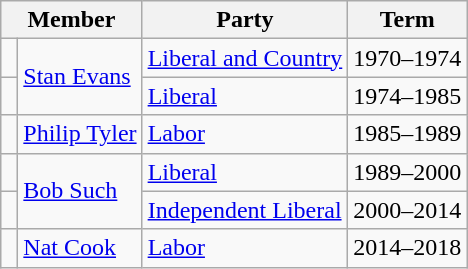<table class="wikitable">
<tr>
<th colspan="2">Member</th>
<th>Party</th>
<th>Term</th>
</tr>
<tr>
<td> </td>
<td rowspan="2"><a href='#'>Stan Evans</a></td>
<td><a href='#'>Liberal and Country</a></td>
<td>1970–1974</td>
</tr>
<tr>
<td> </td>
<td><a href='#'>Liberal</a></td>
<td>1974–1985</td>
</tr>
<tr>
<td> </td>
<td><a href='#'>Philip Tyler</a></td>
<td><a href='#'>Labor</a></td>
<td>1985–1989</td>
</tr>
<tr>
<td> </td>
<td rowspan="2"><a href='#'>Bob Such</a></td>
<td><a href='#'>Liberal</a></td>
<td>1989–2000</td>
</tr>
<tr>
<td> </td>
<td><a href='#'>Independent Liberal</a></td>
<td>2000–2014</td>
</tr>
<tr>
<td> </td>
<td><a href='#'>Nat Cook</a></td>
<td><a href='#'>Labor</a></td>
<td>2014–2018</td>
</tr>
</table>
